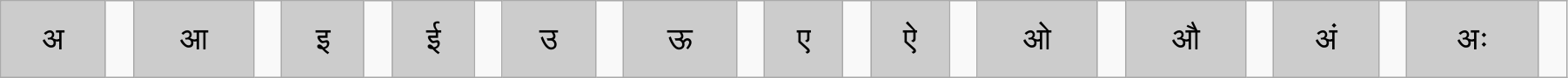<table class="wikitable" style="text-align:center; height:60px; width:95%">
<tr>
<td style="background:#ccc; font-size:24px;">अ</td>
<td><br></td>
<td style="background:#ccc; font-size:24px;">आ</td>
<td><br></td>
<td style="background:#ccc; font-size:24px;">इ</td>
<td><br></td>
<td style="background:#ccc; font-size:24px;">ई</td>
<td><br></td>
<td style="background:#ccc; font-size:24px;">उ</td>
<td><br></td>
<td style="background:#ccc; font-size:24px;">ऊ</td>
<td><br></td>
<td style="background:#ccc; font-size:24px;">ए</td>
<td><br></td>
<td style="background:#ccc; font-size:24px;">ऐ</td>
<td><br></td>
<td style="background:#ccc; font-size:24px;">ओ</td>
<td><br></td>
<td style="background:#ccc; font-size:24px;">औ</td>
<td><br></td>
<td style="background:#ccc; font-size:24px;">अं</td>
<td><br></td>
<td style="background:#ccc; font-size:24px;">अः</td>
<td><br></td>
</tr>
</table>
